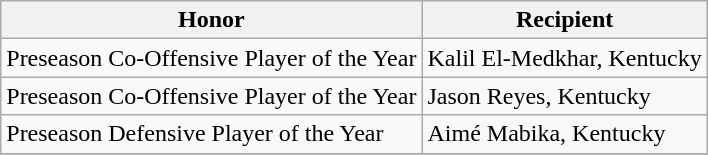<table class="wikitable" border="1">
<tr>
<th>Honor</th>
<th>Recipient</th>
</tr>
<tr>
<td valign=middle>Preseason Co-Offensive Player of the Year</td>
<td>Kalil El-Medkhar, Kentucky</td>
</tr>
<tr>
<td valign=middle>Preseason Co-Offensive Player of the Year</td>
<td>Jason Reyes, Kentucky</td>
</tr>
<tr>
<td valign=middle>Preseason Defensive Player of the Year</td>
<td>Aimé Mabika, Kentucky</td>
</tr>
<tr>
</tr>
</table>
